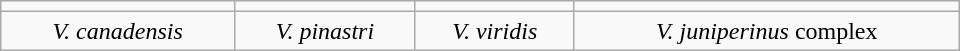<table class="wikitable" style="width:640px; margin: 1em auto; text-align: center;">
<tr>
<td></td>
<td></td>
<td></td>
<td></td>
</tr>
<tr>
<td><em>V. canadensis</em></td>
<td><em>V. pinastri</em></td>
<td><em>V. viridis</em></td>
<td><em>V. juniperinus</em> complex</td>
</tr>
</table>
